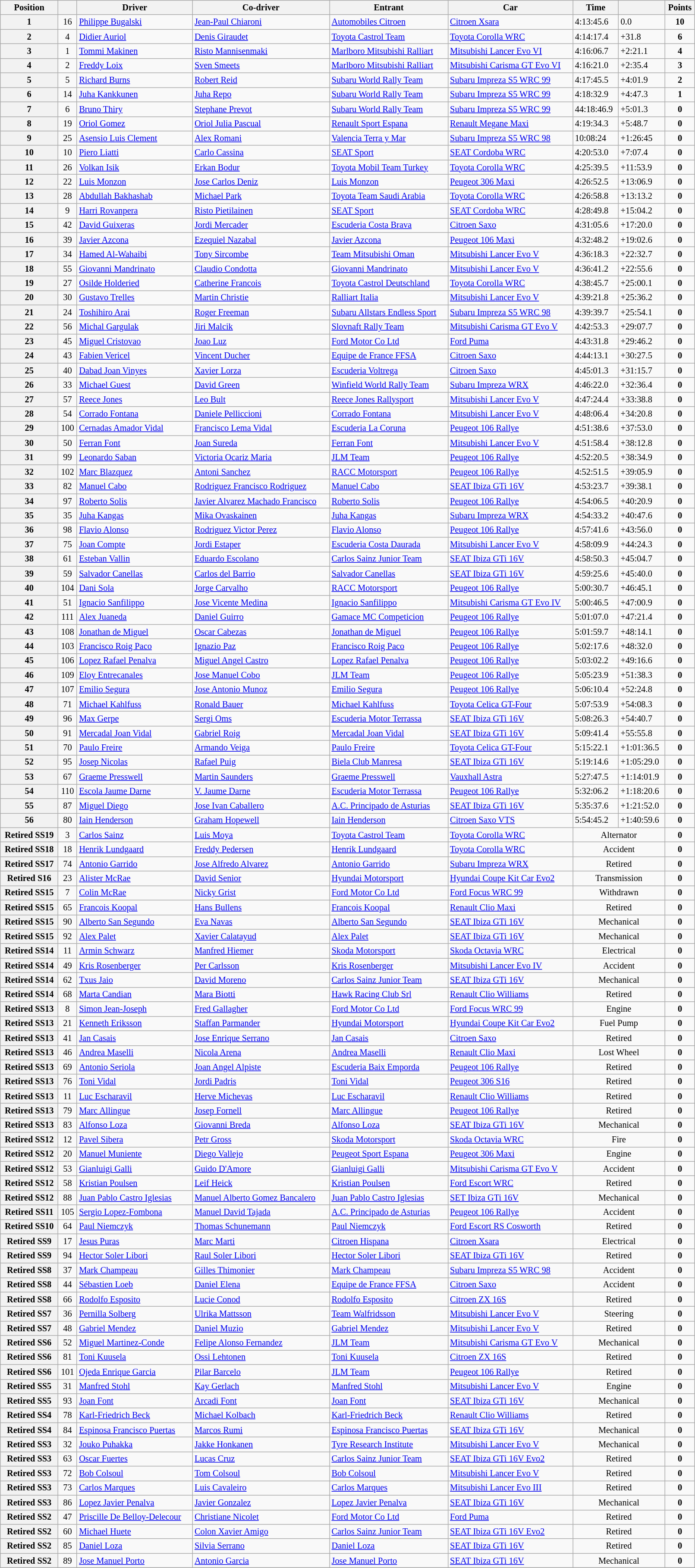<table class="wikitable" width=85% style="font-size: 85%;">
<tr>
<th>Position</th>
<th></th>
<th>Driver</th>
<th>Co-driver</th>
<th>Entrant</th>
<th>Car</th>
<th>Time</th>
<th></th>
<th>Points</th>
</tr>
<tr>
<th>1</th>
<td align="center">16</td>
<td> <a href='#'>Philippe Bugalski</a></td>
<td> <a href='#'>Jean-Paul Chiaroni</a></td>
<td> <a href='#'>Automobiles Citroen</a></td>
<td><a href='#'>Citroen Xsara</a></td>
<td>4:13:45.6</td>
<td>0.0</td>
<td align="center"><strong>10</strong></td>
</tr>
<tr>
<th>2</th>
<td align="center">4</td>
<td> <a href='#'>Didier Auriol</a></td>
<td> <a href='#'>Denis Giraudet</a></td>
<td> <a href='#'>Toyota Castrol Team</a></td>
<td><a href='#'>Toyota Corolla WRC</a></td>
<td>4:14:17.4</td>
<td>+31.8</td>
<td align="center"><strong>6</strong></td>
</tr>
<tr>
<th>3</th>
<td align="center">1</td>
<td> <a href='#'>Tommi Makinen</a></td>
<td> <a href='#'>Risto Mannisenmaki</a></td>
<td> <a href='#'>Marlboro Mitsubishi Ralliart</a></td>
<td><a href='#'>Mitsubishi Lancer Evo VI</a></td>
<td>4:16:06.7</td>
<td>+2:21.1</td>
<td align="center"><strong>4</strong></td>
</tr>
<tr>
<th>4</th>
<td align="center">2</td>
<td> <a href='#'>Freddy Loix</a></td>
<td> <a href='#'>Sven Smeets</a></td>
<td> <a href='#'>Marlboro Mitsubishi Ralliart</a></td>
<td><a href='#'>Mitsubishi Carisma GT Evo VI</a></td>
<td>4:16:21.0</td>
<td>+2:35.4</td>
<td align="center"><strong>3</strong></td>
</tr>
<tr>
<th>5</th>
<td align="center">5</td>
<td> <a href='#'>Richard Burns</a></td>
<td> <a href='#'>Robert Reid</a></td>
<td> <a href='#'>Subaru World Rally Team</a></td>
<td><a href='#'>Subaru Impreza S5 WRC 99</a></td>
<td>4:17:45.5</td>
<td>+4:01.9</td>
<td align="center"><strong>2</strong></td>
</tr>
<tr>
<th>6</th>
<td align="center">14</td>
<td> <a href='#'>Juha Kankkunen</a></td>
<td> <a href='#'>Juha Repo</a></td>
<td> <a href='#'>Subaru World Rally Team</a></td>
<td><a href='#'>Subaru Impreza S5 WRC 99</a></td>
<td>4:18:32.9</td>
<td>+4:47.3</td>
<td align="center"><strong>1</strong></td>
</tr>
<tr>
<th>7</th>
<td align="center">6</td>
<td> <a href='#'>Bruno Thiry</a></td>
<td> <a href='#'>Stephane Prevot</a></td>
<td> <a href='#'>Subaru World Rally Team</a></td>
<td><a href='#'>Subaru Impreza S5 WRC 99</a></td>
<td>44:18:46.9</td>
<td>+5:01.3</td>
<td align="center"><strong>0</strong></td>
</tr>
<tr>
<th>8</th>
<td align="center">19</td>
<td> <a href='#'>Oriol Gomez</a></td>
<td> <a href='#'>Oriol Julia Pascual</a></td>
<td> <a href='#'>Renault Sport Espana</a></td>
<td><a href='#'>Renault Megane Maxi</a></td>
<td>4:19:34.3</td>
<td>+5:48.7</td>
<td align="center"><strong>0</strong></td>
</tr>
<tr>
<th>9</th>
<td align="center">25</td>
<td> <a href='#'>Asensio Luis Clement</a></td>
<td> <a href='#'>Alex Romani</a></td>
<td> <a href='#'>Valencia Terra y Mar</a></td>
<td><a href='#'>Subaru Impreza S5 WRC 98</a></td>
<td>10:08:24</td>
<td>+1:26:45</td>
<td align="center"><strong>0</strong></td>
</tr>
<tr>
<th>10</th>
<td align="center">10</td>
<td> <a href='#'>Piero Liatti</a></td>
<td> <a href='#'>Carlo Cassina</a></td>
<td> <a href='#'>SEAT Sport</a></td>
<td><a href='#'>SEAT Cordoba WRC</a></td>
<td>4:20:53.0</td>
<td>+7:07.4</td>
<td align="center"><strong>0</strong></td>
</tr>
<tr>
<th>11</th>
<td align="center">26</td>
<td> <a href='#'>Volkan Isik</a></td>
<td> <a href='#'>Erkan Bodur</a></td>
<td> <a href='#'>Toyota Mobil Team Turkey</a></td>
<td><a href='#'>Toyota Corolla WRC</a></td>
<td>4:25:39.5</td>
<td>+11:53.9</td>
<td align="center"><strong>0</strong></td>
</tr>
<tr>
<th>12</th>
<td align="center">22</td>
<td> <a href='#'>Luis Monzon</a></td>
<td> <a href='#'>Jose Carlos Deniz</a></td>
<td> <a href='#'>Luis Monzon</a></td>
<td><a href='#'>Peugeot 306 Maxi</a></td>
<td>4:26:52.5</td>
<td>+13:06.9</td>
<td align="center"><strong>0</strong></td>
</tr>
<tr>
<th>13</th>
<td align="center">28</td>
<td> <a href='#'>Abdullah Bakhashab</a></td>
<td> <a href='#'>Michael Park</a></td>
<td> <a href='#'>Toyota Team Saudi Arabia</a></td>
<td><a href='#'>Toyota Corolla WRC</a></td>
<td>4:26:58.8</td>
<td>+13:13.2</td>
<td align="center"><strong>0</strong></td>
</tr>
<tr>
<th>14</th>
<td align="center">9</td>
<td> <a href='#'>Harri Rovanpera</a></td>
<td> <a href='#'>Risto Pietilainen</a></td>
<td> <a href='#'>SEAT Sport</a></td>
<td><a href='#'>SEAT Cordoba WRC</a></td>
<td>4:28:49.8</td>
<td>+15:04.2</td>
<td align="center"><strong>0</strong></td>
</tr>
<tr>
<th>15</th>
<td align="center">42</td>
<td> <a href='#'>David Guixeras</a></td>
<td> <a href='#'>Jordi Mercader</a></td>
<td> <a href='#'>Escuderia Costa Brava</a></td>
<td><a href='#'>Citroen Saxo</a></td>
<td>4:31:05.6</td>
<td>+17:20.0</td>
<td align="center"><strong>0</strong></td>
</tr>
<tr>
<th>16</th>
<td align="center">39</td>
<td> <a href='#'>Javier Azcona</a></td>
<td> <a href='#'>Ezequiel Nazabal</a></td>
<td> <a href='#'>Javier Azcona</a></td>
<td><a href='#'>Peugeot 106 Maxi</a></td>
<td>4:32:48.2</td>
<td>+19:02.6</td>
<td align="center"><strong>0</strong></td>
</tr>
<tr>
<th>17</th>
<td align="center">34</td>
<td> <a href='#'>Hamed Al-Wahaibi</a></td>
<td> <a href='#'>Tony Sircombe</a></td>
<td> <a href='#'>Team Mitsubishi Oman</a></td>
<td><a href='#'>Mitsubishi Lancer Evo V</a></td>
<td>4:36:18.3</td>
<td>+22:32.7</td>
<td align="center"><strong>0</strong></td>
</tr>
<tr>
<th>18</th>
<td align="center">55</td>
<td> <a href='#'>Giovanni Mandrinato</a></td>
<td> <a href='#'>Claudio Condotta</a></td>
<td> <a href='#'>Giovanni Mandrinato</a></td>
<td><a href='#'>Mitsubishi Lancer Evo V</a></td>
<td>4:36:41.2</td>
<td>+22:55.6</td>
<td align="center"><strong>0</strong></td>
</tr>
<tr>
<th>19</th>
<td align="center">27</td>
<td> <a href='#'>Osilde Holderied</a></td>
<td> <a href='#'>Catherine Francois</a></td>
<td> <a href='#'>Toyota Castrol Deutschland</a></td>
<td><a href='#'>Toyota Corolla WRC</a></td>
<td>4:38:45.7</td>
<td>+25:00.1</td>
<td align="center"><strong>0</strong></td>
</tr>
<tr>
<th>20</th>
<td align="center">30</td>
<td> <a href='#'>Gustavo Trelles</a></td>
<td> <a href='#'>Martin Christie</a></td>
<td> <a href='#'>Ralliart Italia</a></td>
<td><a href='#'>Mitsubishi Lancer Evo V</a></td>
<td>4:39:21.8</td>
<td>+25:36.2</td>
<td align="center"><strong>0</strong></td>
</tr>
<tr>
<th>21</th>
<td align="center">24</td>
<td> <a href='#'>Toshihiro Arai</a></td>
<td> <a href='#'>Roger Freeman</a></td>
<td> <a href='#'>Subaru Allstars Endless Sport</a></td>
<td><a href='#'>Subaru Impreza S5 WRC 98</a></td>
<td>4:39:39.7</td>
<td>+25:54.1</td>
<td align="center"><strong>0</strong></td>
</tr>
<tr>
<th>22</th>
<td align="center">56</td>
<td> <a href='#'>Michal Gargulak</a></td>
<td> <a href='#'>Jiri Malcik</a></td>
<td> <a href='#'>Slovnaft Rally Team</a></td>
<td><a href='#'>Mitsubishi Carisma GT Evo V</a></td>
<td>4:42:53.3</td>
<td>+29:07.7</td>
<td align="center"><strong>0</strong></td>
</tr>
<tr>
<th>23</th>
<td align="center">45</td>
<td> <a href='#'>Miguel Cristovao</a></td>
<td> <a href='#'>Joao Luz</a></td>
<td> <a href='#'>Ford Motor Co Ltd</a></td>
<td><a href='#'>Ford Puma</a></td>
<td>4:43:31.8</td>
<td>+29:46.2</td>
<td align="center"><strong>0</strong></td>
</tr>
<tr>
<th>24</th>
<td align="center">43</td>
<td> <a href='#'>Fabien Vericel</a></td>
<td> <a href='#'>Vincent Ducher</a></td>
<td> <a href='#'>Equipe de France FFSA</a></td>
<td><a href='#'>Citroen Saxo</a></td>
<td>4:44:13.1</td>
<td>+30:27.5</td>
<td align="center"><strong>0</strong></td>
</tr>
<tr>
<th>25</th>
<td align="center">40</td>
<td> <a href='#'>Dabad Joan Vinyes</a></td>
<td> <a href='#'>Xavier Lorza</a></td>
<td> <a href='#'>Escuderia Voltrega</a></td>
<td><a href='#'>Citroen Saxo</a></td>
<td>4:45:01.3</td>
<td>+31:15.7</td>
<td align="center"><strong>0</strong></td>
</tr>
<tr>
<th>26</th>
<td align="center">33</td>
<td> <a href='#'>Michael Guest</a></td>
<td> <a href='#'>David Green</a></td>
<td> <a href='#'>Winfield World Rally Team</a></td>
<td><a href='#'>Subaru Impreza WRX</a></td>
<td>4:46:22.0</td>
<td>+32:36.4</td>
<td align="center"><strong>0</strong></td>
</tr>
<tr>
<th>27</th>
<td align="center">57</td>
<td> <a href='#'>Reece Jones</a></td>
<td> <a href='#'>Leo Bult</a></td>
<td> <a href='#'>Reece Jones Rallysport</a></td>
<td><a href='#'>Mitsubishi Lancer Evo V</a></td>
<td>4:47:24.4</td>
<td>+33:38.8</td>
<td align="center"><strong>0</strong></td>
</tr>
<tr>
<th>28</th>
<td align="center">54</td>
<td> <a href='#'>Corrado Fontana</a></td>
<td> <a href='#'>Daniele Pelliccioni</a></td>
<td> <a href='#'>Corrado Fontana</a></td>
<td><a href='#'>Mitsubishi Lancer Evo V</a></td>
<td>4:48:06.4</td>
<td>+34:20.8</td>
<td align="center"><strong>0</strong></td>
</tr>
<tr>
<th>29</th>
<td align="center">100</td>
<td> <a href='#'>Cernadas Amador Vidal</a></td>
<td> <a href='#'>Francisco Lema Vidal</a></td>
<td> <a href='#'>Escuderia La Coruna</a></td>
<td><a href='#'>Peugeot 106 Rallye</a></td>
<td>4:51:38.6</td>
<td>+37:53.0</td>
<td align="center"><strong>0</strong></td>
</tr>
<tr>
<th>30</th>
<td align="center">50</td>
<td> <a href='#'>Ferran Font</a></td>
<td> <a href='#'>Joan Sureda</a></td>
<td> <a href='#'>Ferran Font</a></td>
<td><a href='#'>Mitsubishi Lancer Evo V</a></td>
<td>4:51:58.4</td>
<td>+38:12.8</td>
<td align="center"><strong>0</strong></td>
</tr>
<tr>
<th>31</th>
<td align="center">99</td>
<td> <a href='#'>Leonardo Saban</a></td>
<td> <a href='#'>Victoria Ocariz Maria</a></td>
<td> <a href='#'>JLM Team</a></td>
<td><a href='#'>Peugeot 106 Rallye</a></td>
<td>4:52:20.5</td>
<td>+38:34.9</td>
<td align="center"><strong>0</strong></td>
</tr>
<tr>
<th>32</th>
<td align="center">102</td>
<td> <a href='#'>Marc Blazquez</a></td>
<td> <a href='#'>Antoni Sanchez</a></td>
<td> <a href='#'>RACC Motorsport</a></td>
<td><a href='#'>Peugeot 106 Rallye</a></td>
<td>4:52:51.5</td>
<td>+39:05.9</td>
<td align="center"><strong>0</strong></td>
</tr>
<tr>
<th>33</th>
<td align="center">82</td>
<td> <a href='#'>Manuel Cabo</a></td>
<td> <a href='#'>Rodriguez Francisco Rodriguez</a></td>
<td> <a href='#'>Manuel Cabo</a></td>
<td><a href='#'>SEAT Ibiza GTi 16V</a></td>
<td>4:53:23.7</td>
<td>+39:38.1</td>
<td align="center"><strong>0</strong></td>
</tr>
<tr>
<th>34</th>
<td align="center">97</td>
<td> <a href='#'>Roberto Solis</a></td>
<td> <a href='#'>Javier Alvarez Machado Francisco</a></td>
<td> <a href='#'>Roberto Solis</a></td>
<td><a href='#'>Peugeot 106 Rallye</a></td>
<td>4:54:06.5</td>
<td>+40:20.9</td>
<td align="center"><strong>0</strong></td>
</tr>
<tr>
<th>35</th>
<td align="center">35</td>
<td> <a href='#'>Juha Kangas</a></td>
<td> <a href='#'>Mika Ovaskainen</a></td>
<td> <a href='#'>Juha Kangas</a></td>
<td><a href='#'>Subaru Impreza WRX</a></td>
<td>4:54:33.2</td>
<td>+40:47.6</td>
<td align="center"><strong>0</strong></td>
</tr>
<tr>
<th>36</th>
<td align="center">98</td>
<td> <a href='#'>Flavio Alonso</a></td>
<td> <a href='#'>Rodriguez Victor Perez</a></td>
<td> <a href='#'>Flavio Alonso</a></td>
<td><a href='#'>Peugeot 106 Rallye</a></td>
<td>4:57:41.6</td>
<td>+43:56.0</td>
<td align="center"><strong>0</strong></td>
</tr>
<tr>
<th>37</th>
<td align="center">75</td>
<td> <a href='#'>Joan Compte</a></td>
<td> <a href='#'>Jordi Estaper</a></td>
<td> <a href='#'>Escuderia Costa Daurada</a></td>
<td><a href='#'>Mitsubishi Lancer Evo V</a></td>
<td>4:58:09.9</td>
<td>+44:24.3</td>
<td align="center"><strong>0</strong></td>
</tr>
<tr>
<th>38</th>
<td align="center">61</td>
<td> <a href='#'>Esteban Vallin</a></td>
<td> <a href='#'>Eduardo Escolano</a></td>
<td> <a href='#'>Carlos Sainz Junior Team</a></td>
<td><a href='#'>SEAT Ibiza GTi 16V</a></td>
<td>4:58:50.3</td>
<td>+45:04.7</td>
<td align="center"><strong>0</strong></td>
</tr>
<tr>
<th>39</th>
<td align="center">59</td>
<td> <a href='#'>Salvador Canellas</a></td>
<td> <a href='#'>Carlos del Barrio</a></td>
<td> <a href='#'>Salvador Canellas</a></td>
<td><a href='#'>SEAT Ibiza GTi 16V</a></td>
<td>4:59:25.6</td>
<td>+45:40.0</td>
<td align="center"><strong>0</strong></td>
</tr>
<tr>
<th>40</th>
<td align="center">104</td>
<td> <a href='#'>Dani Sola</a></td>
<td> <a href='#'>Jorge Carvalho</a></td>
<td> <a href='#'>RACC Motorsport</a></td>
<td><a href='#'>Peugeot 106 Rallye</a></td>
<td>5:00:30.7</td>
<td>+46:45.1</td>
<td align="center"><strong>0</strong></td>
</tr>
<tr>
<th>41</th>
<td align="center">51</td>
<td> <a href='#'>Ignacio Sanfilippo</a></td>
<td> <a href='#'>Jose Vicente Medina</a></td>
<td> <a href='#'>Ignacio Sanfilippo</a></td>
<td><a href='#'>Mitsubishi Carisma GT Evo IV</a></td>
<td>5:00:46.5</td>
<td>+47:00.9</td>
<td align="center"><strong>0</strong></td>
</tr>
<tr>
<th>42</th>
<td align="center">111</td>
<td> <a href='#'>Alex Juaneda</a></td>
<td> <a href='#'>Daniel Guirro</a></td>
<td> <a href='#'>Gamace MC Competicion</a></td>
<td><a href='#'>Peugeot 106 Rallye</a></td>
<td>5:01:07.0</td>
<td>+47:21.4</td>
<td align="center"><strong>0</strong></td>
</tr>
<tr>
<th>43</th>
<td align="center">108</td>
<td> <a href='#'>Jonathan de Miguel</a></td>
<td> <a href='#'>Oscar Cabezas</a></td>
<td> <a href='#'>Jonathan de Miguel</a></td>
<td><a href='#'>Peugeot 106 Rallye</a></td>
<td>5:01:59.7</td>
<td>+48:14.1</td>
<td align="center"><strong>0</strong></td>
</tr>
<tr>
<th>44</th>
<td align="center">103</td>
<td> <a href='#'>Francisco Roig Paco</a></td>
<td> <a href='#'>Ignazio Paz</a></td>
<td> <a href='#'>Francisco Roig Paco</a></td>
<td><a href='#'>Peugeot 106 Rallye</a></td>
<td>5:02:17.6</td>
<td>+48:32.0</td>
<td align="center"><strong>0</strong></td>
</tr>
<tr>
<th>45</th>
<td align="center">106</td>
<td> <a href='#'>Lopez Rafael Penalva</a></td>
<td> <a href='#'>Miguel Angel Castro</a></td>
<td> <a href='#'>Lopez Rafael Penalva</a></td>
<td><a href='#'>Peugeot 106 Rallye</a></td>
<td>5:03:02.2</td>
<td>+49:16.6</td>
<td align="center"><strong>0</strong></td>
</tr>
<tr>
<th>46</th>
<td align="center">109</td>
<td> <a href='#'>Eloy Entrecanales</a></td>
<td> <a href='#'>Jose Manuel Cobo</a></td>
<td> <a href='#'>JLM Team</a></td>
<td><a href='#'>Peugeot 106 Rallye</a></td>
<td>5:05:23.9</td>
<td>+51:38.3</td>
<td align="center"><strong>0</strong></td>
</tr>
<tr>
<th>47</th>
<td align="center">107</td>
<td> <a href='#'>Emilio Segura</a></td>
<td> <a href='#'>Jose Antonio Munoz</a></td>
<td> <a href='#'>Emilio Segura</a></td>
<td><a href='#'>Peugeot 106 Rallye</a></td>
<td>5:06:10.4</td>
<td>+52:24.8</td>
<td align="center"><strong>0</strong></td>
</tr>
<tr>
<th>48</th>
<td align="center">71</td>
<td> <a href='#'>Michael Kahlfuss</a></td>
<td> <a href='#'>Ronald Bauer</a></td>
<td> <a href='#'>Michael Kahlfuss</a></td>
<td><a href='#'>Toyota Celica GT-Four</a></td>
<td>5:07:53.9</td>
<td>+54:08.3</td>
<td align="center"><strong>0</strong></td>
</tr>
<tr>
<th>49</th>
<td align="center">96</td>
<td> <a href='#'>Max Gerpe</a></td>
<td> <a href='#'>Sergi Oms</a></td>
<td> <a href='#'>Escuderia Motor Terrassa</a></td>
<td><a href='#'>SEAT Ibiza GTi 16V</a></td>
<td>5:08:26.3</td>
<td>+54:40.7</td>
<td align="center"><strong>0</strong></td>
</tr>
<tr>
<th>50</th>
<td align="center">91</td>
<td> <a href='#'>Mercadal Joan Vidal</a></td>
<td> <a href='#'>Gabriel Roig</a></td>
<td> <a href='#'>Mercadal Joan Vidal</a></td>
<td><a href='#'>SEAT Ibiza GTi 16V</a></td>
<td>5:09:41.4</td>
<td>+55:55.8</td>
<td align="center"><strong>0</strong></td>
</tr>
<tr>
<th>51</th>
<td align="center">70</td>
<td> <a href='#'>Paulo Freire</a></td>
<td> <a href='#'>Armando Veiga</a></td>
<td> <a href='#'>Paulo Freire</a></td>
<td><a href='#'>Toyota Celica GT-Four</a></td>
<td>5:15:22.1</td>
<td>+1:01:36.5</td>
<td align="center"><strong>0</strong></td>
</tr>
<tr>
<th>52</th>
<td align="center">95</td>
<td> <a href='#'>Josep Nicolas</a></td>
<td> <a href='#'>Rafael Puig</a></td>
<td> <a href='#'>Biela Club Manresa</a></td>
<td><a href='#'>SEAT Ibiza GTi 16V</a></td>
<td>5:19:14.6</td>
<td>+1:05:29.0</td>
<td align="center"><strong>0</strong></td>
</tr>
<tr>
<th>53</th>
<td align="center">67</td>
<td> <a href='#'>Graeme Presswell</a></td>
<td> <a href='#'>Martin Saunders</a></td>
<td> <a href='#'>Graeme Presswell</a></td>
<td><a href='#'>Vauxhall Astra</a></td>
<td>5:27:47.5</td>
<td>+1:14:01.9</td>
<td align="center"><strong>0</strong></td>
</tr>
<tr>
<th>54</th>
<td align="center">110</td>
<td> <a href='#'>Escola Jaume Darne</a></td>
<td> <a href='#'>V. Jaume Darne</a></td>
<td> <a href='#'>Escuderia Motor Terrassa</a></td>
<td><a href='#'>Peugeot 106 Rallye</a></td>
<td>5:32:06.2</td>
<td>+1:18:20.6</td>
<td align="center"><strong>0</strong></td>
</tr>
<tr>
<th>55</th>
<td align="center">87</td>
<td> <a href='#'>Miguel Diego</a></td>
<td> <a href='#'>Jose Ivan Caballero</a></td>
<td> <a href='#'>A.C. Principado de Asturias</a></td>
<td><a href='#'>SEAT Ibiza GTi 16V</a></td>
<td>5:35:37.6</td>
<td>+1:21:52.0</td>
<td align="center"><strong>0</strong></td>
</tr>
<tr>
<th>56</th>
<td align="center">80</td>
<td> <a href='#'>Iain Henderson</a></td>
<td> <a href='#'>Graham Hopewell</a></td>
<td> <a href='#'>Iain Henderson</a></td>
<td><a href='#'>Citroen Saxo VTS</a></td>
<td>5:54:45.2</td>
<td>+1:40:59.6</td>
<td align="center"><strong>0</strong></td>
</tr>
<tr>
<th>Retired SS19</th>
<td align="center">3</td>
<td> <a href='#'>Carlos Sainz</a></td>
<td> <a href='#'>Luis Moya</a></td>
<td> <a href='#'>Toyota Castrol Team</a></td>
<td><a href='#'>Toyota Corolla WRC</a></td>
<td colspan="2" align="center">Alternator</td>
<td align="center"><strong>0</strong></td>
</tr>
<tr>
<th>Retired SS18</th>
<td align="center">18</td>
<td> <a href='#'>Henrik Lundgaard</a></td>
<td> <a href='#'>Freddy Pedersen</a></td>
<td> <a href='#'>Henrik Lundgaard</a></td>
<td><a href='#'>Toyota Corolla WRC</a></td>
<td colspan="2" align="center">Accident</td>
<td align="center"><strong>0</strong></td>
</tr>
<tr>
<th>Retired SS17</th>
<td align="center">74</td>
<td> <a href='#'>Antonio Garrido</a></td>
<td> <a href='#'>Jose Alfredo Alvarez</a></td>
<td> <a href='#'>Antonio Garrido</a></td>
<td><a href='#'>Subaru Impreza WRX</a></td>
<td colspan="2" align="center">Retired</td>
<td align="center"><strong>0</strong></td>
</tr>
<tr>
<th>Retired S16</th>
<td align="center">23</td>
<td> <a href='#'>Alister McRae</a></td>
<td> <a href='#'>David Senior</a></td>
<td> <a href='#'>Hyundai Motorsport</a></td>
<td><a href='#'>Hyundai Coupe Kit Car Evo2</a></td>
<td colspan="2" align="center">Transmission</td>
<td align="center"><strong>0</strong></td>
</tr>
<tr>
<th>Retired SS15</th>
<td align="center">7</td>
<td> <a href='#'>Colin McRae</a></td>
<td> <a href='#'>Nicky Grist</a></td>
<td> <a href='#'>Ford Motor Co Ltd</a></td>
<td><a href='#'>Ford Focus WRC 99</a></td>
<td colspan="2" align="center">Withdrawn</td>
<td align="center"><strong>0</strong></td>
</tr>
<tr>
<th>Retired SS15</th>
<td align="center">65</td>
<td> <a href='#'>Francois Koopal</a></td>
<td> <a href='#'>Hans Bullens</a></td>
<td> <a href='#'>Francois Koopal</a></td>
<td><a href='#'>Renault Clio Maxi</a></td>
<td colspan="2" align="center">Retired</td>
<td align="center"><strong>0</strong></td>
</tr>
<tr>
<th>Retired SS15</th>
<td align="center">90</td>
<td> <a href='#'>Alberto San Segundo</a></td>
<td> <a href='#'>Eva Navas</a></td>
<td> <a href='#'>Alberto San Segundo</a></td>
<td><a href='#'>SEAT Ibiza GTi 16V</a></td>
<td colspan="2" align="center">Mechanical</td>
<td align="center"><strong>0</strong></td>
</tr>
<tr>
<th>Retired SS15</th>
<td align="center">92</td>
<td> <a href='#'>Alex Palet</a></td>
<td> <a href='#'>Xavier Calatayud</a></td>
<td> <a href='#'>Alex Palet</a></td>
<td><a href='#'>SEAT Ibiza GTi 16V</a></td>
<td colspan="2" align="center">Mechanical</td>
<td align="center"><strong>0</strong></td>
</tr>
<tr>
<th>Retired SS14</th>
<td align="center">11</td>
<td> <a href='#'>Armin Schwarz</a></td>
<td> <a href='#'>Manfred Hiemer</a></td>
<td> <a href='#'>Skoda Motorsport</a></td>
<td><a href='#'>Skoda Octavia WRC</a></td>
<td colspan="2" align="center">Electrical</td>
<td align="center"><strong>0</strong></td>
</tr>
<tr>
<th>Retired SS14</th>
<td align="center">49</td>
<td> <a href='#'>Kris Rosenberger</a></td>
<td> <a href='#'>Per Carlsson</a></td>
<td> <a href='#'>Kris Rosenberger</a></td>
<td><a href='#'>Mitsubishi Lancer Evo IV</a></td>
<td colspan="2" align="center">Accident</td>
<td align="center"><strong>0</strong></td>
</tr>
<tr>
<th>Retired SS14</th>
<td align="center">62</td>
<td> <a href='#'>Txus Jaio</a></td>
<td> <a href='#'>David Moreno</a></td>
<td> <a href='#'>Carlos Sainz Junior Team</a></td>
<td><a href='#'>SEAT Ibiza GTi 16V</a></td>
<td colspan="2" align="center">Mechanical</td>
<td align="center"><strong>0</strong></td>
</tr>
<tr>
<th>Retired SS14</th>
<td align="center">68</td>
<td> <a href='#'>Marta Candian</a></td>
<td> <a href='#'>Mara Biotti</a></td>
<td> <a href='#'>Hawk Racing Club Srl</a></td>
<td><a href='#'>Renault Clio Williams</a></td>
<td colspan="2" align="center">Retired</td>
<td align="center"><strong>0</strong></td>
</tr>
<tr>
<th>Retired SS13</th>
<td align="center">8</td>
<td> <a href='#'>Simon Jean-Joseph</a></td>
<td> <a href='#'>Fred Gallagher</a></td>
<td> <a href='#'>Ford Motor Co Ltd</a></td>
<td><a href='#'>Ford Focus WRC 99</a></td>
<td colspan="2" align="center">Engine</td>
<td align="center"><strong>0</strong></td>
</tr>
<tr>
<th>Retired SS13</th>
<td align="center">21</td>
<td> <a href='#'>Kenneth Eriksson</a></td>
<td> <a href='#'>Staffan Parmander</a></td>
<td> <a href='#'>Hyundai Motorsport</a></td>
<td><a href='#'>Hyundai Coupe Kit Car Evo2</a></td>
<td colspan="2" align="center">Fuel Pump</td>
<td align="center"><strong>0</strong></td>
</tr>
<tr>
<th>Retired SS13</th>
<td align="center">41</td>
<td> <a href='#'>Jan Casais</a></td>
<td> <a href='#'>Jose Enrique Serrano</a></td>
<td> <a href='#'>Jan Casais</a></td>
<td><a href='#'>Citroen Saxo</a></td>
<td colspan="2" align="center">Retired</td>
<td align="center"><strong>0</strong></td>
</tr>
<tr>
<th>Retired SS13</th>
<td align="center">46</td>
<td> <a href='#'>Andrea Maselli</a></td>
<td> <a href='#'>Nicola Arena</a></td>
<td> <a href='#'>Andrea Maselli</a></td>
<td><a href='#'>Renault Clio Maxi</a></td>
<td colspan="2" align="center">Lost Wheel</td>
<td align="center"><strong>0</strong></td>
</tr>
<tr>
<th>Retired SS13</th>
<td align="center">69</td>
<td> <a href='#'>Antonio Seriola</a></td>
<td> <a href='#'>Joan Angel Alpiste</a></td>
<td> <a href='#'>Escuderia Baix Emporda</a></td>
<td><a href='#'>Peugeot 106 Rallye</a></td>
<td colspan="2" align="center">Retired</td>
<td align="center"><strong>0</strong></td>
</tr>
<tr>
<th>Retired SS13</th>
<td align="center">76</td>
<td> <a href='#'>Toni Vidal</a></td>
<td> <a href='#'>Jordi Padris</a></td>
<td> <a href='#'>Toni Vidal</a></td>
<td><a href='#'>Peugeot 306 S16</a></td>
<td colspan="2" align="center">Retired</td>
<td align="center"><strong>0</strong></td>
</tr>
<tr>
<th>Retired SS13</th>
<td align="center">11</td>
<td> <a href='#'>Luc Escharavil</a></td>
<td> <a href='#'>Herve Michevas</a></td>
<td> <a href='#'>Luc Escharavil</a></td>
<td><a href='#'>Renault Clio Williams</a></td>
<td colspan="2" align="center">Retired</td>
<td align="center"><strong>0</strong></td>
</tr>
<tr>
<th>Retired SS13</th>
<td align="center">79</td>
<td> <a href='#'>Marc Allingue</a></td>
<td> <a href='#'>Josep Fornell</a></td>
<td> <a href='#'>Marc Allingue</a></td>
<td><a href='#'>Peugeot 106 Rallye</a></td>
<td colspan="2" align="center">Retired</td>
<td align="center"><strong>0</strong></td>
</tr>
<tr>
<th>Retired SS13</th>
<td align="center">83</td>
<td> <a href='#'>Alfonso Loza</a></td>
<td> <a href='#'>Giovanni Breda</a></td>
<td> <a href='#'>Alfonso Loza</a></td>
<td><a href='#'>SEAT Ibiza GTi 16V</a></td>
<td colspan="2" align="center">Mechanical</td>
<td align="center"><strong>0</strong></td>
</tr>
<tr>
<th>Retired SS12</th>
<td align="center">12</td>
<td> <a href='#'>Pavel Sibera</a></td>
<td> <a href='#'>Petr Gross</a></td>
<td> <a href='#'>Skoda Motorsport</a></td>
<td><a href='#'>Skoda Octavia WRC</a></td>
<td colspan="2" align="center">Fire</td>
<td align="center"><strong>0</strong></td>
</tr>
<tr>
<th>Retired SS12</th>
<td align="center">20</td>
<td> <a href='#'>Manuel Muniente</a></td>
<td> <a href='#'>Diego Vallejo</a></td>
<td> <a href='#'>Peugeot Sport Espana</a></td>
<td><a href='#'>Peugeot 306 Maxi</a></td>
<td colspan="2" align="center">Engine</td>
<td align="center"><strong>0</strong></td>
</tr>
<tr>
<th>Retired SS12</th>
<td align="center">53</td>
<td> <a href='#'>Gianluigi Galli</a></td>
<td> <a href='#'>Guido D'Amore</a></td>
<td> <a href='#'>Gianluigi Galli</a></td>
<td><a href='#'>Mitsubishi Carisma GT Evo V</a></td>
<td colspan="2" align="center">Accident</td>
<td align="center"><strong>0</strong></td>
</tr>
<tr>
<th>Retired SS12</th>
<td align="center">58</td>
<td> <a href='#'>Kristian Poulsen</a></td>
<td> <a href='#'>Leif Heick</a></td>
<td> <a href='#'>Kristian Poulsen</a></td>
<td><a href='#'>Ford Escort WRC</a></td>
<td colspan="2" align="center">Retired</td>
<td align="center"><strong>0</strong></td>
</tr>
<tr>
<th>Retired SS12</th>
<td align="center">88</td>
<td> <a href='#'>Juan Pablo Castro Iglesias</a></td>
<td> <a href='#'>Manuel Alberto Gomez Bancalero</a></td>
<td> <a href='#'>Juan Pablo Castro Iglesias</a></td>
<td><a href='#'>SET Ibiza GTi 16V</a></td>
<td colspan="2" align="center">Mechanical</td>
<td align="center"><strong>0</strong></td>
</tr>
<tr>
<th>Retired SS11</th>
<td align="center">105</td>
<td> <a href='#'>Sergio Lopez-Fombona</a></td>
<td> <a href='#'>Manuel David Tajada</a></td>
<td> <a href='#'>A.C. Principado de Asturias</a></td>
<td><a href='#'>Peugeot 106 Rallye</a></td>
<td colspan="2" align="center">Accident</td>
<td align="center"><strong>0</strong></td>
</tr>
<tr>
<th>Retired SS10</th>
<td align="center">64</td>
<td> <a href='#'>Paul Niemczyk</a></td>
<td> <a href='#'>Thomas Schunemann</a></td>
<td> <a href='#'>Paul Niemczyk</a></td>
<td><a href='#'>Ford Escort RS Cosworth</a></td>
<td colspan="2" align="center">Retired</td>
<td align="center"><strong>0</strong></td>
</tr>
<tr>
<th>Retired SS9</th>
<td align="center">17</td>
<td> <a href='#'>Jesus Puras</a></td>
<td> <a href='#'>Marc Marti</a></td>
<td> <a href='#'>Citroen Hispana</a></td>
<td><a href='#'>Citroen Xsara</a></td>
<td colspan="2" align="center">Electrical</td>
<td align="center"><strong>0</strong></td>
</tr>
<tr>
<th>Retired SS9</th>
<td align="center">94</td>
<td> <a href='#'>Hector Soler Libori</a></td>
<td> <a href='#'>Raul Soler Libori</a></td>
<td> <a href='#'>Hector Soler Libori</a></td>
<td><a href='#'>SEAT Ibiza GTi 16V</a></td>
<td colspan="2" align="center">Retired</td>
<td align="center"><strong>0</strong></td>
</tr>
<tr>
<th>Retired SS8</th>
<td align="center">37</td>
<td> <a href='#'>Mark Champeau</a></td>
<td> <a href='#'>Gilles Thimonier</a></td>
<td> <a href='#'>Mark Champeau</a></td>
<td><a href='#'>Subaru Impreza S5 WRC 98</a></td>
<td colspan="2" align="center">Accident</td>
<td align="center"><strong>0</strong></td>
</tr>
<tr>
<th>Retired SS8</th>
<td align="center">44</td>
<td> <a href='#'>Sébastien Loeb</a></td>
<td> <a href='#'>Daniel Elena</a></td>
<td> <a href='#'>Equipe de France FFSA</a></td>
<td><a href='#'>Citroen Saxo</a></td>
<td colspan="2" align="center">Accident</td>
<td align="center"><strong>0</strong></td>
</tr>
<tr>
<th>Retired SS8</th>
<td align="center">66</td>
<td> <a href='#'>Rodolfo Esposito</a></td>
<td> <a href='#'>Lucie Conod</a></td>
<td> <a href='#'>Rodolfo Esposito</a></td>
<td><a href='#'>Citroen ZX 16S</a></td>
<td colspan="2" align="center">Retired</td>
<td align="center"><strong>0</strong></td>
</tr>
<tr>
<th>Retired SS7</th>
<td align="center">36</td>
<td> <a href='#'>Pernilla Solberg</a></td>
<td> <a href='#'>Ulrika Mattsson</a></td>
<td> <a href='#'>Team Walfridsson</a></td>
<td><a href='#'>Mitsubishi Lancer Evo V</a></td>
<td colspan="2" align="center">Steering</td>
<td align="center"><strong>0</strong></td>
</tr>
<tr>
<th>Retired SS7</th>
<td align="center">48</td>
<td> <a href='#'>Gabriel Mendez</a></td>
<td> <a href='#'>Daniel Muzio</a></td>
<td> <a href='#'>Gabriel Mendez</a></td>
<td><a href='#'>Mitsubishi Lancer Evo V</a></td>
<td colspan="2" align="center">Retired</td>
<td align="center"><strong>0</strong></td>
</tr>
<tr>
<th>Retired SS6</th>
<td align="center">52</td>
<td> <a href='#'>Miguel Martinez-Conde</a></td>
<td> <a href='#'>Felipe Alonso Fernandez</a></td>
<td> <a href='#'>JLM Team</a></td>
<td><a href='#'>Mitsubishi Carisma GT Evo V</a></td>
<td colspan="2" align="center">Mechanical</td>
<td align="center"><strong>0</strong></td>
</tr>
<tr>
<th>Retired SS6</th>
<td align="center">81</td>
<td> <a href='#'>Toni Kuusela</a></td>
<td> <a href='#'>Ossi Lehtonen</a></td>
<td> <a href='#'>Toni Kuusela</a></td>
<td><a href='#'>Citroen ZX 16S</a></td>
<td colspan="2" align="center">Retired</td>
<td align="center"><strong>0</strong></td>
</tr>
<tr>
<th>Retired SS6</th>
<td align="center">101</td>
<td> <a href='#'>Ojeda Enrique Garcia</a></td>
<td> <a href='#'>Pilar Barcelo</a></td>
<td> <a href='#'>JLM Team</a></td>
<td><a href='#'>Peugeot 106 Rallye</a></td>
<td colspan="2" align="center">Retired</td>
<td align="center"><strong>0</strong></td>
</tr>
<tr>
<th>Retired SS5</th>
<td align="center">31</td>
<td> <a href='#'>Manfred Stohl</a></td>
<td> <a href='#'>Kay Gerlach</a></td>
<td> <a href='#'>Manfred Stohl</a></td>
<td><a href='#'>Mitsubishi Lancer Evo V</a></td>
<td colspan="2" align="center">Engine</td>
<td align="center"><strong>0</strong></td>
</tr>
<tr>
<th>Retired SS5</th>
<td align="center">93</td>
<td> <a href='#'>Joan Font</a></td>
<td> <a href='#'>Arcadi Font</a></td>
<td> <a href='#'>Joan Font</a></td>
<td><a href='#'>SEAT Ibiza GTi 16V</a></td>
<td colspan="2" align="center">Mechanical</td>
<td align="center"><strong>0</strong></td>
</tr>
<tr>
<th>Retired SS4</th>
<td align="center">78</td>
<td> <a href='#'>Karl-Friedrich Beck</a></td>
<td> <a href='#'>Michael Kolbach</a></td>
<td> <a href='#'>Karl-Friedrich Beck</a></td>
<td><a href='#'>Renault Clio Williams</a></td>
<td colspan="2" align="center">Retired</td>
<td align="center"><strong>0</strong></td>
</tr>
<tr>
<th>Retired SS4</th>
<td align="center">84</td>
<td> <a href='#'>Espinosa Francisco Puertas</a></td>
<td> <a href='#'>Marcos Rumi</a></td>
<td> <a href='#'>Espinosa Francisco Puertas</a></td>
<td><a href='#'>SEAT Ibiza GTi 16V</a></td>
<td colspan="2" align="center">Mechanical</td>
<td align="center"><strong>0</strong></td>
</tr>
<tr>
<th>Retired SS3</th>
<td align="center">32</td>
<td> <a href='#'>Jouko Puhakka</a></td>
<td> <a href='#'>Jakke Honkanen</a></td>
<td> <a href='#'>Tyre Research Institute</a></td>
<td><a href='#'>Mitsubishi Lancer Evo V</a></td>
<td colspan="2" align="center">Mechanical</td>
<td align="center"><strong>0</strong></td>
</tr>
<tr>
<th>Retired SS3</th>
<td align="center">63</td>
<td> <a href='#'>Oscar Fuertes</a></td>
<td> <a href='#'>Lucas Cruz</a></td>
<td> <a href='#'>Carlos Sainz Junior Team</a></td>
<td><a href='#'>SEAT Ibiza GTi 16V Evo2</a></td>
<td colspan="2" align="center">Retired</td>
<td align="center"><strong>0</strong></td>
</tr>
<tr>
<th>Retired SS3</th>
<td align="center">72</td>
<td> <a href='#'>Bob Colsoul</a></td>
<td> <a href='#'>Tom Colsoul</a></td>
<td> <a href='#'>Bob Colsoul</a></td>
<td><a href='#'>Mitsubishi Lancer Evo V</a></td>
<td colspan="2" align="center">Retired</td>
<td align="center"><strong>0</strong></td>
</tr>
<tr>
<th>Retired SS3</th>
<td align="center">73</td>
<td> <a href='#'>Carlos Marques</a></td>
<td> <a href='#'>Luis Cavaleiro</a></td>
<td> <a href='#'>Carlos Marques</a></td>
<td><a href='#'>Mitsubishi Lancer Evo III</a></td>
<td colspan="2" align="center">Retired</td>
<td align="center"><strong>0</strong></td>
</tr>
<tr>
<th>Retired SS3</th>
<td align="center">86</td>
<td> <a href='#'>Lopez Javier Penalva</a></td>
<td> <a href='#'>Javier Gonzalez</a></td>
<td> <a href='#'>Lopez Javier Penalva</a></td>
<td><a href='#'>SEAT Ibiza GTi 16V</a></td>
<td colspan="2" align="center">Mechanical</td>
<td align="center"><strong>0</strong></td>
</tr>
<tr>
<th>Retired SS2</th>
<td align="center">47</td>
<td> <a href='#'>Priscille De Belloy-Delecour</a></td>
<td> <a href='#'>Christiane Nicolet</a></td>
<td> <a href='#'>Ford Motor Co Ltd</a></td>
<td><a href='#'>Ford Puma</a></td>
<td colspan="2" align="center">Retired</td>
<td align="center"><strong>0</strong></td>
</tr>
<tr>
<th>Retired SS2</th>
<td align="center">60</td>
<td> <a href='#'>Michael Huete</a></td>
<td> <a href='#'>Colon Xavier Amigo</a></td>
<td> <a href='#'>Carlos Sainz Junior Team</a></td>
<td><a href='#'>SEAT Ibiza GTi 16V Evo2</a></td>
<td colspan="2" align="center">Retired</td>
<td align="center"><strong>0</strong></td>
</tr>
<tr>
<th>Retired SS2</th>
<td align="center">85</td>
<td> <a href='#'>Daniel Loza</a></td>
<td> <a href='#'>Silvia Serrano</a></td>
<td> <a href='#'>Daniel Loza</a></td>
<td><a href='#'>SEAT Ibiza GTi 16V</a></td>
<td colspan="2" align="center">Retired</td>
<td align="center"><strong>0</strong></td>
</tr>
<tr>
<th>Retired SS2</th>
<td align="center">89</td>
<td> <a href='#'>Jose Manuel Porto</a></td>
<td> <a href='#'>Antonio Garcia</a></td>
<td> <a href='#'>Jose Manuel Porto</a></td>
<td><a href='#'>SEAT Ibiza GTi 16V</a></td>
<td colspan="2" align="center">Mechanical</td>
<td align="center"><strong>0</strong></td>
</tr>
<tr>
</tr>
</table>
